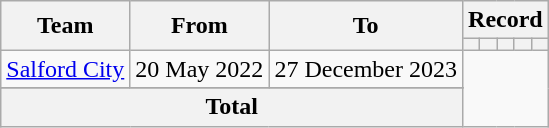<table class=wikitable style="text-align: center">
<tr>
<th rowspan=2>Team</th>
<th rowspan=2>From</th>
<th rowspan=2>To</th>
<th colspan=5>Record</th>
</tr>
<tr>
<th></th>
<th></th>
<th></th>
<th></th>
<th></th>
</tr>
<tr>
<td align="left"><a href='#'>Salford City</a></td>
<td align="left">20 May 2022</td>
<td align="left">27 December 2023<br></td>
</tr>
<tr>
</tr>
<tr>
<th colspan=3>Total<br></th>
</tr>
</table>
